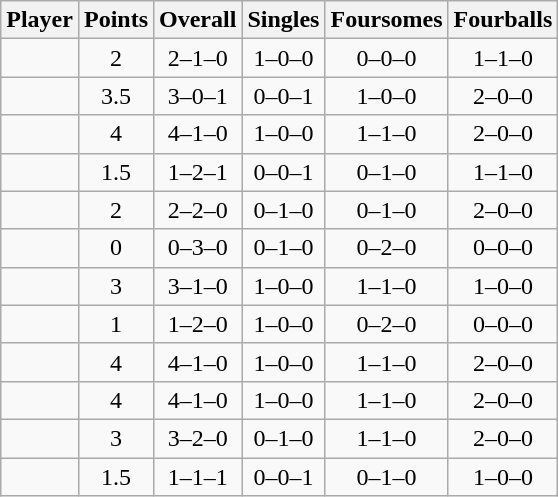<table class="wikitable sortable" style="text-align:center">
<tr>
<th>Player</th>
<th>Points</th>
<th>Overall</th>
<th>Singles</th>
<th>Foursomes</th>
<th>Fourballs</th>
</tr>
<tr>
<td align=left></td>
<td>2</td>
<td>2–1–0</td>
<td>1–0–0</td>
<td>0–0–0</td>
<td>1–1–0</td>
</tr>
<tr>
<td align=left></td>
<td>3.5</td>
<td>3–0–1</td>
<td>0–0–1</td>
<td>1–0–0</td>
<td>2–0–0</td>
</tr>
<tr>
<td align=left></td>
<td>4</td>
<td>4–1–0</td>
<td>1–0–0</td>
<td>1–1–0</td>
<td>2–0–0</td>
</tr>
<tr>
<td align=left></td>
<td>1.5</td>
<td>1–2–1</td>
<td>0–0–1</td>
<td>0–1–0</td>
<td>1–1–0</td>
</tr>
<tr>
<td align=left></td>
<td>2</td>
<td>2–2–0</td>
<td>0–1–0</td>
<td>0–1–0</td>
<td>2–0–0</td>
</tr>
<tr>
<td align=left></td>
<td>0</td>
<td>0–3–0</td>
<td>0–1–0</td>
<td>0–2–0</td>
<td>0–0–0</td>
</tr>
<tr>
<td align=left></td>
<td>3</td>
<td>3–1–0</td>
<td>1–0–0</td>
<td>1–1–0</td>
<td>1–0–0</td>
</tr>
<tr>
<td align=left></td>
<td>1</td>
<td>1–2–0</td>
<td>1–0–0</td>
<td>0–2–0</td>
<td>0–0–0</td>
</tr>
<tr>
<td align=left></td>
<td>4</td>
<td>4–1–0</td>
<td>1–0–0</td>
<td>1–1–0</td>
<td>2–0–0</td>
</tr>
<tr>
<td align=left></td>
<td>4</td>
<td>4–1–0</td>
<td>1–0–0</td>
<td>1–1–0</td>
<td>2–0–0</td>
</tr>
<tr>
<td align=left></td>
<td>3</td>
<td>3–2–0</td>
<td>0–1–0</td>
<td>1–1–0</td>
<td>2–0–0</td>
</tr>
<tr>
<td align=left></td>
<td>1.5</td>
<td>1–1–1</td>
<td>0–0–1</td>
<td>0–1–0</td>
<td>1–0–0</td>
</tr>
</table>
